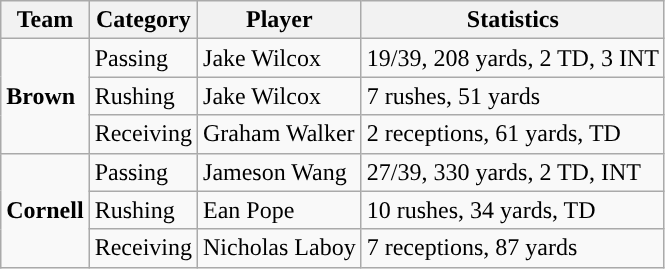<table class="wikitable" style="float: left;">
<tr>
<th>Team</th>
<th>Category</th>
<th>Player</th>
<th>Statistics</th>
</tr>
<tr>
<td rowspan=3><strong>Brown</strong></td>
<td>Passing</td>
<td>Jake Wilcox</td>
<td>19/39, 208 yards, 2 TD, 3 INT</td>
</tr>
<tr>
<td>Rushing</td>
<td>Jake Wilcox</td>
<td>7 rushes, 51 yards</td>
</tr>
<tr>
<td>Receiving</td>
<td>Graham Walker</td>
<td>2 receptions, 61 yards, TD</td>
</tr>
<tr>
<td rowspan=3><strong>Cornell</strong></td>
<td>Passing</td>
<td>Jameson Wang</td>
<td>27/39, 330 yards, 2 TD, INT</td>
</tr>
<tr>
<td>Rushing</td>
<td>Ean Pope</td>
<td>10 rushes, 34 yards, TD</td>
</tr>
<tr>
<td>Receiving</td>
<td>Nicholas Laboy</td>
<td>7 receptions, 87 yards</td>
</tr>
</table>
